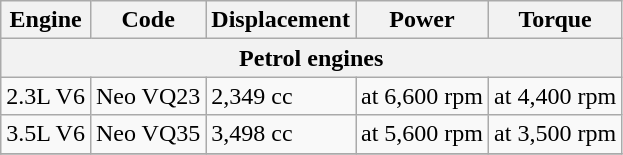<table class="wikitable">
<tr>
<th>Engine</th>
<th>Code</th>
<th>Displacement</th>
<th>Power</th>
<th>Torque</th>
</tr>
<tr>
<th colspan="9">Petrol engines</th>
</tr>
<tr>
<td>2.3L V6</td>
<td>Neo VQ23</td>
<td>2,349 cc</td>
<td> at 6,600 rpm</td>
<td> at 4,400 rpm</td>
</tr>
<tr>
<td>3.5L V6</td>
<td>Neo VQ35</td>
<td>3,498 cc</td>
<td> at 5,600 rpm</td>
<td> at 3,500 rpm</td>
</tr>
<tr>
</tr>
</table>
